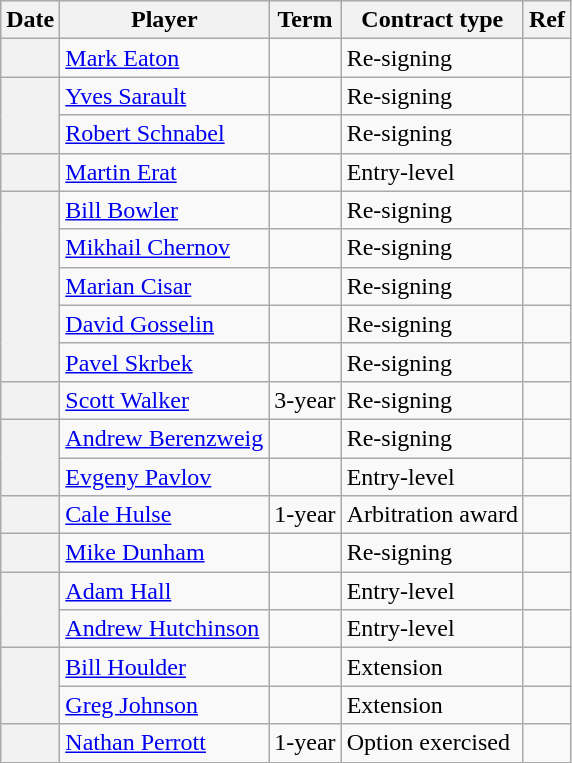<table class="wikitable plainrowheaders">
<tr style="background:#ddd; text-align:center;">
<th>Date</th>
<th>Player</th>
<th>Term</th>
<th>Contract type</th>
<th>Ref</th>
</tr>
<tr>
<th scope="row"></th>
<td><a href='#'>Mark Eaton</a></td>
<td></td>
<td>Re-signing</td>
<td></td>
</tr>
<tr>
<th scope="row" rowspan=2></th>
<td><a href='#'>Yves Sarault</a></td>
<td></td>
<td>Re-signing</td>
<td></td>
</tr>
<tr>
<td><a href='#'>Robert Schnabel</a></td>
<td></td>
<td>Re-signing</td>
<td></td>
</tr>
<tr>
<th scope="row"></th>
<td><a href='#'>Martin Erat</a></td>
<td></td>
<td>Entry-level</td>
<td></td>
</tr>
<tr>
<th scope="row" rowspan=5></th>
<td><a href='#'>Bill Bowler</a></td>
<td></td>
<td>Re-signing</td>
<td></td>
</tr>
<tr>
<td><a href='#'>Mikhail Chernov</a></td>
<td></td>
<td>Re-signing</td>
<td></td>
</tr>
<tr>
<td><a href='#'>Marian Cisar</a></td>
<td></td>
<td>Re-signing</td>
<td></td>
</tr>
<tr>
<td><a href='#'>David Gosselin</a></td>
<td></td>
<td>Re-signing</td>
<td></td>
</tr>
<tr>
<td><a href='#'>Pavel Skrbek</a></td>
<td></td>
<td>Re-signing</td>
<td></td>
</tr>
<tr>
<th scope="row"></th>
<td><a href='#'>Scott Walker</a></td>
<td>3-year</td>
<td>Re-signing</td>
<td></td>
</tr>
<tr>
<th scope="row" rowspan=2></th>
<td><a href='#'>Andrew Berenzweig</a></td>
<td></td>
<td>Re-signing</td>
<td></td>
</tr>
<tr>
<td><a href='#'>Evgeny Pavlov</a></td>
<td></td>
<td>Entry-level</td>
<td></td>
</tr>
<tr>
<th scope="row"></th>
<td><a href='#'>Cale Hulse</a></td>
<td>1-year</td>
<td>Arbitration award</td>
<td></td>
</tr>
<tr>
<th scope="row"></th>
<td><a href='#'>Mike Dunham</a></td>
<td></td>
<td>Re-signing</td>
<td></td>
</tr>
<tr>
<th scope="row" rowspan=2></th>
<td><a href='#'>Adam Hall</a></td>
<td></td>
<td>Entry-level</td>
<td></td>
</tr>
<tr>
<td><a href='#'>Andrew Hutchinson</a></td>
<td></td>
<td>Entry-level</td>
<td></td>
</tr>
<tr>
<th scope="row" rowspan=2></th>
<td><a href='#'>Bill Houlder</a></td>
<td></td>
<td>Extension</td>
<td></td>
</tr>
<tr>
<td><a href='#'>Greg Johnson</a></td>
<td></td>
<td>Extension</td>
<td></td>
</tr>
<tr>
<th scope="row"></th>
<td><a href='#'>Nathan Perrott</a></td>
<td>1-year</td>
<td>Option exercised</td>
<td></td>
</tr>
</table>
